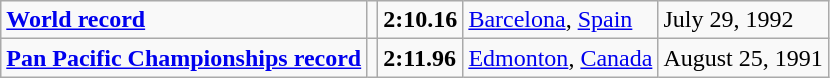<table class="wikitable">
<tr>
<td><strong><a href='#'>World record</a></strong></td>
<td></td>
<td><strong>2:10.16</strong></td>
<td><a href='#'>Barcelona</a>, <a href='#'>Spain</a></td>
<td>July 29, 1992</td>
</tr>
<tr>
<td><strong><a href='#'>Pan Pacific Championships record</a></strong></td>
<td></td>
<td><strong>2:11.96</strong></td>
<td><a href='#'>Edmonton</a>, <a href='#'>Canada</a></td>
<td>August 25, 1991</td>
</tr>
</table>
